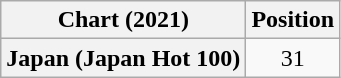<table class="wikitable plainrowheaders" style="text-align:center">
<tr>
<th scope="col">Chart (2021)</th>
<th scope="col">Position</th>
</tr>
<tr>
<th scope="row">Japan (Japan Hot 100)</th>
<td>31</td>
</tr>
</table>
